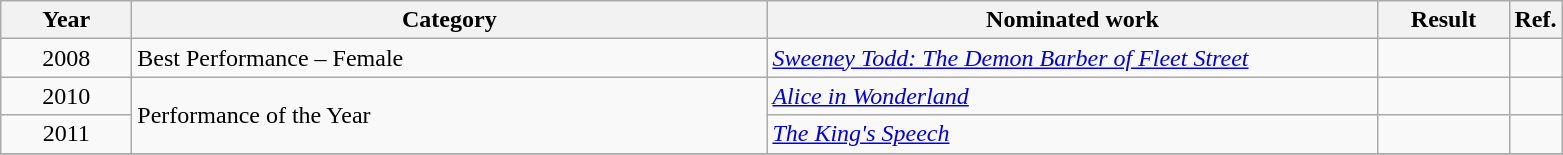<table class=wikitable>
<tr>
<th scope="col" style="width:5em;">Year</th>
<th scope="col" style="width:26em;">Category</th>
<th scope="col" style="width:25em;">Nominated work</th>
<th scope="col" style="width:5em;">Result</th>
<th>Ref.</th>
</tr>
<tr>
<td style="text-align:center;">2008</td>
<td>Best Performance – Female</td>
<td><em><a href='#'>Sweeney Todd: The Demon Barber of Fleet Street</a></em></td>
<td></td>
<td></td>
</tr>
<tr>
<td align="center">2010</td>
<td rowspan="2">Performance of the Year</td>
<td><em><a href='#'>Alice in Wonderland</a></em></td>
<td></td>
<td></td>
</tr>
<tr>
<td align="center">2011</td>
<td><em><a href='#'>The King's Speech</a></em></td>
<td></td>
<td></td>
</tr>
<tr>
</tr>
</table>
